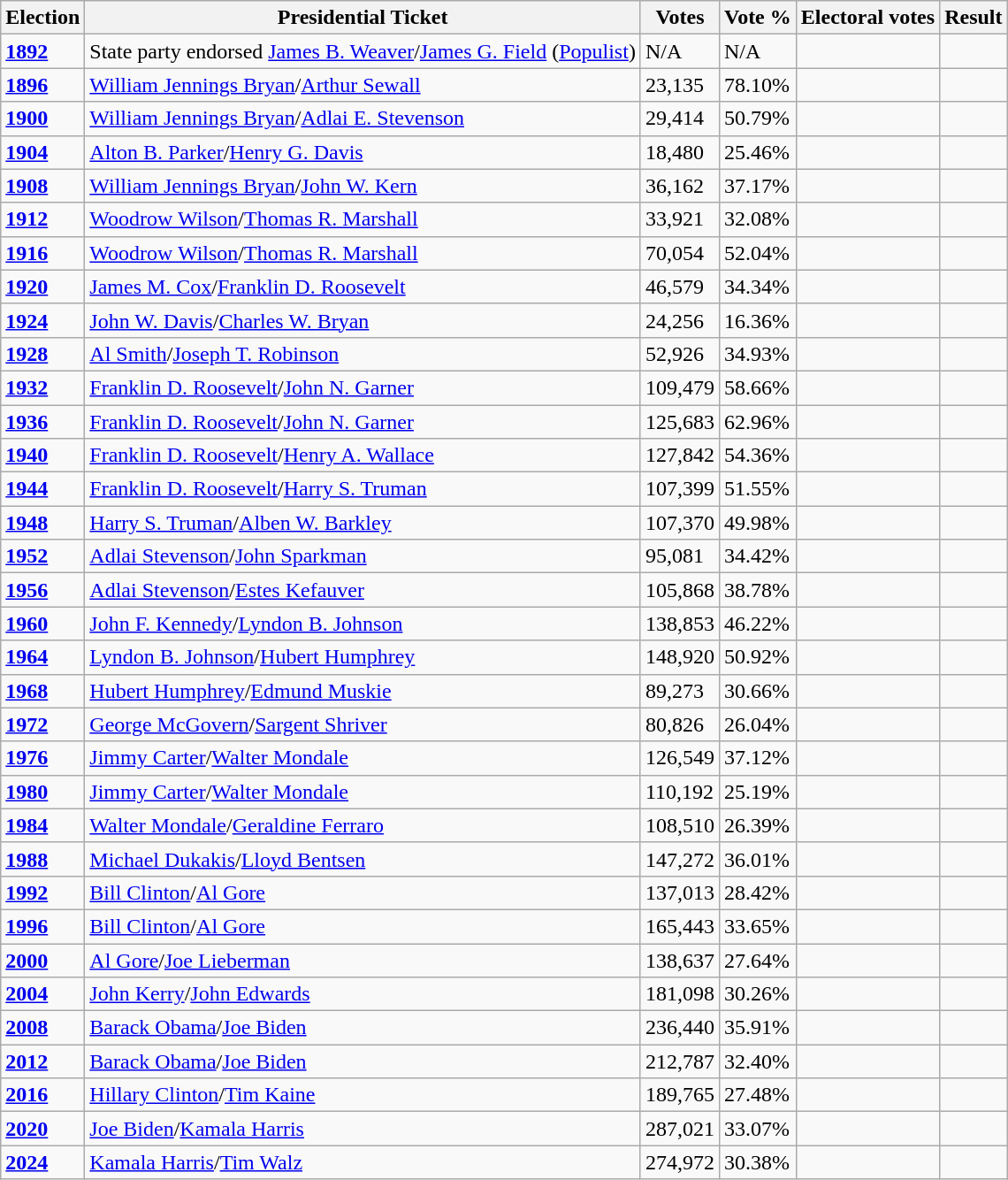<table class="wikitable">
<tr>
<th>Election</th>
<th>Presidential Ticket</th>
<th>Votes</th>
<th>Vote %</th>
<th>Electoral votes</th>
<th>Result</th>
</tr>
<tr>
<td><strong><a href='#'>1892</a></strong></td>
<td>State party endorsed <a href='#'>James B. Weaver</a>/<a href='#'>James G. Field</a> (<a href='#'>Populist</a>)</td>
<td>N/A</td>
<td>N/A</td>
<td></td>
<td></td>
</tr>
<tr>
<td><strong><a href='#'>1896</a></strong></td>
<td><a href='#'>William Jennings Bryan</a>/<a href='#'>Arthur Sewall</a></td>
<td>23,135</td>
<td>78.10%</td>
<td></td>
<td></td>
</tr>
<tr>
<td><strong><a href='#'>1900</a></strong></td>
<td><a href='#'>William Jennings Bryan</a>/<a href='#'>Adlai E. Stevenson</a></td>
<td>29,414</td>
<td>50.79%</td>
<td></td>
<td></td>
</tr>
<tr>
<td><strong><a href='#'>1904</a></strong></td>
<td><a href='#'>Alton B. Parker</a>/<a href='#'>Henry G. Davis</a></td>
<td>18,480</td>
<td>25.46%</td>
<td></td>
<td></td>
</tr>
<tr>
<td><strong><a href='#'>1908</a></strong></td>
<td><a href='#'>William Jennings Bryan</a>/<a href='#'>John W. Kern</a></td>
<td>36,162</td>
<td>37.17%</td>
<td></td>
<td></td>
</tr>
<tr>
<td><strong><a href='#'>1912</a></strong></td>
<td><a href='#'>Woodrow Wilson</a>/<a href='#'>Thomas R. Marshall</a></td>
<td>33,921</td>
<td>32.08%</td>
<td></td>
<td></td>
</tr>
<tr>
<td><strong><a href='#'>1916</a></strong></td>
<td><a href='#'>Woodrow Wilson</a>/<a href='#'>Thomas R. Marshall</a></td>
<td>70,054</td>
<td>52.04%</td>
<td></td>
<td></td>
</tr>
<tr>
<td><strong><a href='#'>1920</a></strong></td>
<td><a href='#'>James M. Cox</a>/<a href='#'>Franklin D. Roosevelt</a></td>
<td>46,579</td>
<td>34.34%</td>
<td></td>
<td></td>
</tr>
<tr>
<td><strong><a href='#'>1924</a></strong></td>
<td><a href='#'>John W. Davis</a>/<a href='#'>Charles W. Bryan</a></td>
<td>24,256</td>
<td>16.36%</td>
<td></td>
<td></td>
</tr>
<tr>
<td><strong><a href='#'>1928</a></strong></td>
<td><a href='#'>Al Smith</a>/<a href='#'>Joseph T. Robinson</a></td>
<td>52,926</td>
<td>34.93%</td>
<td></td>
<td></td>
</tr>
<tr>
<td><strong><a href='#'>1932</a></strong></td>
<td><a href='#'>Franklin D. Roosevelt</a>/<a href='#'>John N. Garner</a></td>
<td>109,479</td>
<td>58.66%</td>
<td></td>
<td></td>
</tr>
<tr>
<td><strong><a href='#'>1936</a></strong></td>
<td><a href='#'>Franklin D. Roosevelt</a>/<a href='#'>John N. Garner</a></td>
<td>125,683</td>
<td>62.96%</td>
<td></td>
<td></td>
</tr>
<tr>
<td><strong><a href='#'>1940</a></strong></td>
<td><a href='#'>Franklin D. Roosevelt</a>/<a href='#'>Henry A. Wallace</a></td>
<td>127,842</td>
<td>54.36%</td>
<td></td>
<td></td>
</tr>
<tr>
<td><strong><a href='#'>1944</a></strong></td>
<td><a href='#'>Franklin D. Roosevelt</a>/<a href='#'>Harry S. Truman</a></td>
<td>107,399</td>
<td>51.55%</td>
<td></td>
<td></td>
</tr>
<tr>
<td><strong><a href='#'>1948</a></strong></td>
<td><a href='#'>Harry S. Truman</a>/<a href='#'>Alben W. Barkley</a></td>
<td>107,370</td>
<td>49.98%</td>
<td></td>
<td></td>
</tr>
<tr>
<td><strong><a href='#'>1952</a></strong></td>
<td><a href='#'>Adlai Stevenson</a>/<a href='#'>John Sparkman</a></td>
<td>95,081</td>
<td>34.42%</td>
<td></td>
<td></td>
</tr>
<tr>
<td><strong><a href='#'>1956</a></strong></td>
<td><a href='#'>Adlai Stevenson</a>/<a href='#'>Estes Kefauver</a></td>
<td>105,868</td>
<td>38.78%</td>
<td></td>
<td></td>
</tr>
<tr>
<td><strong><a href='#'>1960</a></strong></td>
<td><a href='#'>John F. Kennedy</a>/<a href='#'>Lyndon B. Johnson</a></td>
<td>138,853</td>
<td>46.22%</td>
<td></td>
<td></td>
</tr>
<tr>
<td><strong><a href='#'>1964</a></strong></td>
<td><a href='#'>Lyndon B. Johnson</a>/<a href='#'>Hubert Humphrey</a></td>
<td>148,920</td>
<td>50.92%</td>
<td></td>
<td></td>
</tr>
<tr>
<td><strong><a href='#'>1968</a></strong></td>
<td><a href='#'>Hubert Humphrey</a>/<a href='#'>Edmund Muskie</a></td>
<td>89,273</td>
<td>30.66%</td>
<td></td>
<td></td>
</tr>
<tr>
<td><strong><a href='#'>1972</a></strong></td>
<td><a href='#'>George McGovern</a>/<a href='#'>Sargent Shriver</a></td>
<td>80,826</td>
<td>26.04%</td>
<td></td>
<td></td>
</tr>
<tr>
<td><strong><a href='#'>1976</a></strong></td>
<td><a href='#'>Jimmy Carter</a>/<a href='#'>Walter Mondale</a></td>
<td>126,549</td>
<td>37.12%</td>
<td></td>
<td></td>
</tr>
<tr>
<td><strong><a href='#'>1980</a></strong></td>
<td><a href='#'>Jimmy Carter</a>/<a href='#'>Walter Mondale</a></td>
<td>110,192</td>
<td>25.19%</td>
<td></td>
<td></td>
</tr>
<tr>
<td><strong><a href='#'>1984</a></strong></td>
<td><a href='#'>Walter Mondale</a>/<a href='#'>Geraldine Ferraro</a></td>
<td>108,510</td>
<td>26.39%</td>
<td></td>
<td></td>
</tr>
<tr>
<td><strong><a href='#'>1988</a></strong></td>
<td><a href='#'>Michael Dukakis</a>/<a href='#'>Lloyd Bentsen</a></td>
<td>147,272</td>
<td>36.01%</td>
<td></td>
<td></td>
</tr>
<tr>
<td><strong><a href='#'>1992</a></strong></td>
<td><a href='#'>Bill Clinton</a>/<a href='#'>Al Gore</a></td>
<td>137,013</td>
<td>28.42%</td>
<td></td>
<td></td>
</tr>
<tr>
<td><strong><a href='#'>1996</a></strong></td>
<td><a href='#'>Bill Clinton</a>/<a href='#'>Al Gore</a></td>
<td>165,443</td>
<td>33.65%</td>
<td></td>
<td></td>
</tr>
<tr>
<td><strong><a href='#'>2000</a></strong></td>
<td><a href='#'>Al Gore</a>/<a href='#'>Joe Lieberman</a></td>
<td>138,637</td>
<td>27.64%</td>
<td></td>
<td></td>
</tr>
<tr>
<td><strong><a href='#'>2004</a></strong></td>
<td><a href='#'>John Kerry</a>/<a href='#'>John Edwards</a></td>
<td>181,098</td>
<td>30.26%</td>
<td></td>
<td></td>
</tr>
<tr>
<td><strong><a href='#'>2008</a></strong></td>
<td><a href='#'>Barack Obama</a>/<a href='#'>Joe Biden</a></td>
<td>236,440</td>
<td>35.91%</td>
<td></td>
<td></td>
</tr>
<tr>
<td><strong><a href='#'>2012</a></strong></td>
<td><a href='#'>Barack Obama</a>/<a href='#'>Joe Biden</a></td>
<td>212,787</td>
<td>32.40%</td>
<td></td>
<td></td>
</tr>
<tr>
<td><strong><a href='#'>2016</a></strong></td>
<td><a href='#'>Hillary Clinton</a>/<a href='#'>Tim Kaine</a></td>
<td>189,765</td>
<td>27.48%</td>
<td></td>
<td></td>
</tr>
<tr>
<td><strong><a href='#'>2020</a></strong></td>
<td><a href='#'>Joe Biden</a>/<a href='#'>Kamala Harris</a></td>
<td>287,021</td>
<td>33.07%</td>
<td></td>
<td></td>
</tr>
<tr>
<td><strong><a href='#'>2024</a></strong></td>
<td><a href='#'>Kamala Harris</a>/<a href='#'>Tim Walz</a></td>
<td>274,972</td>
<td>30.38%</td>
<td></td>
<td></td>
</tr>
</table>
